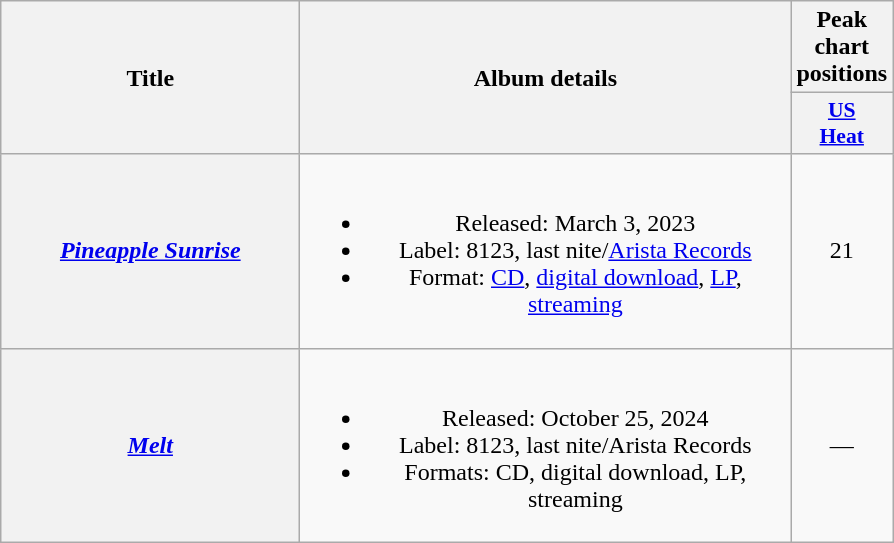<table class="wikitable plainrowheaders" style="text-align:center;">
<tr>
<th scope="col" rowspan="2" style="width:12em;">Title</th>
<th scope="col" rowspan="2" style="width:20em;">Album details</th>
<th scope="col">Peak chart positions</th>
</tr>
<tr>
<th scope="col" style="width:3em;font-size:90%;"><a href='#'>US<br>Heat</a><br></th>
</tr>
<tr>
<th scope="row"><em><a href='#'>Pineapple Sunrise</a></em></th>
<td><br><ul><li>Released: March 3, 2023</li><li>Label: 8123, last nite/<a href='#'>Arista Records</a></li><li>Format: <a href='#'>CD</a>, <a href='#'>digital download</a>, <a href='#'>LP</a>, <a href='#'>streaming</a></li></ul></td>
<td>21</td>
</tr>
<tr>
<th scope="row"><em><a href='#'>Melt</a></em></th>
<td><br><ul><li>Released: October 25, 2024</li><li>Label: 8123, last nite/Arista Records</li><li>Formats: CD, digital download, LP, streaming</li></ul></td>
<td>—</td>
</tr>
</table>
